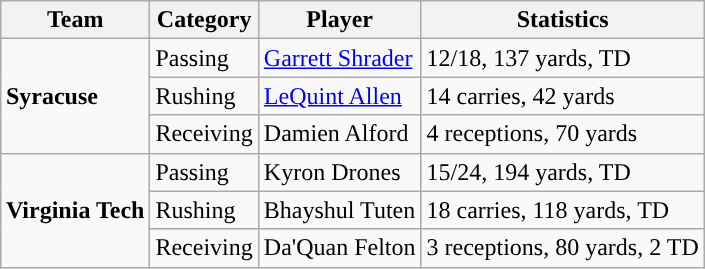<table class="wikitable" style="float: right;">
<tr>
<th>Team</th>
<th>Category</th>
<th>Player</th>
<th>Statistics</th>
</tr>
<tr>
<td rowspan=3><strong>Syracuse</strong></td>
<td>Passing</td>
<td><a href='#'>Garrett Shrader</a></td>
<td>12/18, 137 yards, TD</td>
</tr>
<tr>
<td>Rushing</td>
<td><a href='#'>LeQuint Allen</a></td>
<td>14 carries, 42 yards</td>
</tr>
<tr>
<td>Receiving</td>
<td>Damien Alford</td>
<td>4 receptions, 70 yards</td>
</tr>
<tr>
<td rowspan=3><strong>Virginia Tech</strong></td>
<td>Passing</td>
<td>Kyron Drones</td>
<td>15/24, 194 yards, TD</td>
</tr>
<tr>
<td>Rushing</td>
<td>Bhayshul Tuten</td>
<td>18 carries, 118 yards, TD</td>
</tr>
<tr>
<td>Receiving</td>
<td>Da'Quan Felton</td>
<td>3 receptions, 80 yards, 2 TD</td>
</tr>
</table>
